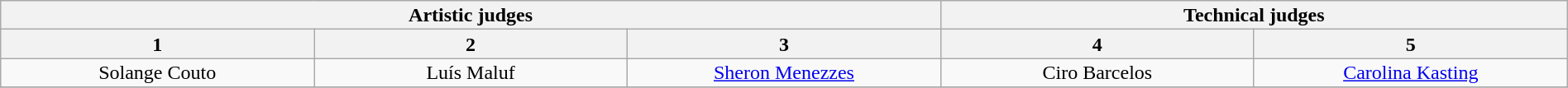<table class="wikitable" style="font-size:100%; line-height:16px; text-align:center" width="100%">
<tr>
<th colspan=3>Artistic judges</th>
<th colspan=2>Technical judges</th>
</tr>
<tr>
<th style="width:20.0%;">1</th>
<th style="width:20.0%;">2</th>
<th style="width:20.0%;">3</th>
<th style="width:20.0%;">4</th>
<th style="width:20.0%;">5</th>
</tr>
<tr>
<td>Solange Couto</td>
<td>Luís Maluf</td>
<td><a href='#'>Sheron Menezzes</a></td>
<td>Ciro Barcelos</td>
<td><a href='#'>Carolina Kasting</a></td>
</tr>
<tr>
</tr>
</table>
